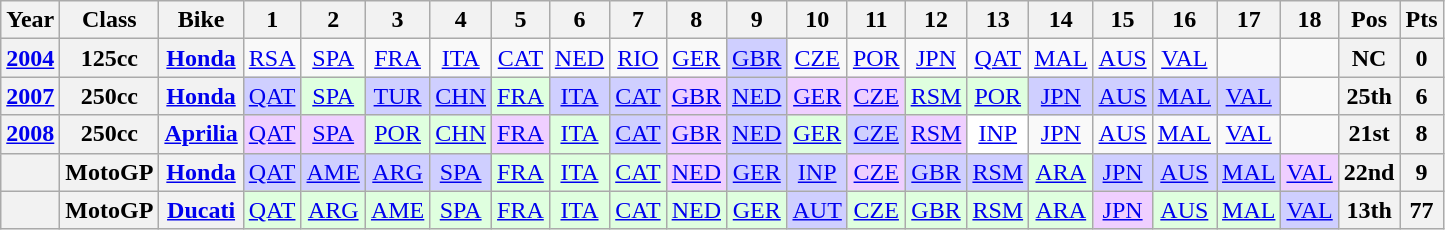<table class="wikitable" style="text-align:center;">
<tr>
<th>Year</th>
<th>Class</th>
<th>Bike</th>
<th>1</th>
<th>2</th>
<th>3</th>
<th>4</th>
<th>5</th>
<th>6</th>
<th>7</th>
<th>8</th>
<th>9</th>
<th>10</th>
<th>11</th>
<th>12</th>
<th>13</th>
<th>14</th>
<th>15</th>
<th>16</th>
<th>17</th>
<th>18</th>
<th>Pos</th>
<th>Pts</th>
</tr>
<tr>
<th><a href='#'>2004</a></th>
<th>125cc</th>
<th><a href='#'>Honda</a></th>
<td><a href='#'>RSA</a></td>
<td><a href='#'>SPA</a></td>
<td><a href='#'>FRA</a></td>
<td><a href='#'>ITA</a></td>
<td><a href='#'>CAT</a></td>
<td><a href='#'>NED</a></td>
<td><a href='#'>RIO</a></td>
<td><a href='#'>GER</a></td>
<td style="background:#cfcfff;"><a href='#'>GBR</a><br></td>
<td><a href='#'>CZE</a></td>
<td><a href='#'>POR</a></td>
<td><a href='#'>JPN</a></td>
<td><a href='#'>QAT</a></td>
<td><a href='#'>MAL</a></td>
<td><a href='#'>AUS</a></td>
<td><a href='#'>VAL</a></td>
<td></td>
<td></td>
<th>NC</th>
<th>0</th>
</tr>
<tr>
<th><a href='#'>2007</a></th>
<th>250cc</th>
<th><a href='#'>Honda</a></th>
<td style="background:#cfcfff;"><a href='#'>QAT</a><br></td>
<td style="background:#dfffdf;"><a href='#'>SPA</a><br></td>
<td style="background:#cfcfff;"><a href='#'>TUR</a><br></td>
<td style="background:#cfcfff;"><a href='#'>CHN</a><br></td>
<td style="background:#dfffdf;"><a href='#'>FRA</a><br></td>
<td style="background:#cfcfff;"><a href='#'>ITA</a><br></td>
<td style="background:#cfcfff;"><a href='#'>CAT</a><br></td>
<td style="background:#efcfff;"><a href='#'>GBR</a><br></td>
<td style="background:#cfcfff;"><a href='#'>NED</a><br></td>
<td style="background:#efcfff;"><a href='#'>GER</a><br></td>
<td style="background:#efcfff;"><a href='#'>CZE</a><br></td>
<td style="background:#dfffdf;"><a href='#'>RSM</a><br></td>
<td style="background:#dfffdf;"><a href='#'>POR</a><br></td>
<td style="background:#cfcfff;"><a href='#'>JPN</a><br></td>
<td style="background:#cfcfff;"><a href='#'>AUS</a><br></td>
<td style="background:#cfcfff;"><a href='#'>MAL</a><br></td>
<td style="background:#cfcfff;"><a href='#'>VAL</a><br></td>
<td></td>
<th>25th</th>
<th>6</th>
</tr>
<tr>
<th><a href='#'>2008</a></th>
<th>250cc</th>
<th><a href='#'>Aprilia</a></th>
<td style="background:#efcfff;"><a href='#'>QAT</a><br></td>
<td style="background:#efcfff;"><a href='#'>SPA</a><br></td>
<td style="background:#dfffdf;"><a href='#'>POR</a><br></td>
<td style="background:#dfffdf;"><a href='#'>CHN</a><br></td>
<td style="background:#efcfff;"><a href='#'>FRA</a><br></td>
<td style="background:#dfffdf;"><a href='#'>ITA</a><br></td>
<td style="background:#cfcfff;"><a href='#'>CAT</a><br></td>
<td style="background:#efcfff;"><a href='#'>GBR</a><br></td>
<td style="background:#cfcfff;"><a href='#'>NED</a><br></td>
<td style="background:#dfffdf;"><a href='#'>GER</a><br></td>
<td style="background:#cfcfff;"><a href='#'>CZE</a><br></td>
<td style="background:#efcfff;"><a href='#'>RSM</a><br></td>
<td style="background:#ffffff;"><a href='#'>INP</a><br></td>
<td><a href='#'>JPN</a></td>
<td><a href='#'>AUS</a></td>
<td><a href='#'>MAL</a></td>
<td><a href='#'>VAL</a></td>
<td></td>
<th>21st</th>
<th>8</th>
</tr>
<tr>
<th></th>
<th>MotoGP</th>
<th><a href='#'>Honda</a></th>
<td style="background:#cfcfff;"><a href='#'>QAT</a><br></td>
<td style="background:#cfcfff;"><a href='#'>AME</a><br></td>
<td style="background:#cfcfff;"><a href='#'>ARG</a><br></td>
<td style="background:#cfcfff;"><a href='#'>SPA</a><br></td>
<td style="background:#dfffdf;"><a href='#'>FRA</a><br></td>
<td style="background:#dfffdf;"><a href='#'>ITA</a><br></td>
<td style="background:#dfffdf;"><a href='#'>CAT</a><br></td>
<td style="background:#efcfff;"><a href='#'>NED</a><br></td>
<td style="background:#cfcfff;"><a href='#'>GER</a><br></td>
<td style="background:#cfcfff;"><a href='#'>INP</a><br></td>
<td style="background:#efcfff;"><a href='#'>CZE</a><br></td>
<td style="background:#cfcfff;"><a href='#'>GBR</a><br></td>
<td style="background:#cfcfff;"><a href='#'>RSM</a><br></td>
<td style="background:#dfffdf;"><a href='#'>ARA</a><br></td>
<td style="background:#cfcfff;"><a href='#'>JPN</a><br></td>
<td style="background:#cfcfff;"><a href='#'>AUS</a><br></td>
<td style="background:#cfcfff;"><a href='#'>MAL</a><br></td>
<td style="background:#efcfff;"><a href='#'>VAL</a><br></td>
<th>22nd</th>
<th>9</th>
</tr>
<tr>
<th></th>
<th>MotoGP</th>
<th><a href='#'>Ducati</a></th>
<td style="background:#dfffdf;"><a href='#'>QAT</a><br></td>
<td style="background:#dfffdf;"><a href='#'>ARG</a><br></td>
<td style="background:#dfffdf;"><a href='#'>AME</a><br></td>
<td style="background:#dfffdf;"><a href='#'>SPA</a><br></td>
<td style="background:#dfffdf;"><a href='#'>FRA</a><br></td>
<td style="background:#dfffdf;"><a href='#'>ITA</a><br></td>
<td style="background:#dfffdf;"><a href='#'>CAT</a><br></td>
<td style="background:#dfffdf;"><a href='#'>NED</a><br></td>
<td style="background:#dfffdf;"><a href='#'>GER</a><br></td>
<td style="background:#cfcfff;"><a href='#'>AUT</a><br></td>
<td style="background:#dfffdf;"><a href='#'>CZE</a><br></td>
<td style="background:#dfffdf;"><a href='#'>GBR</a><br></td>
<td style="background:#dfffdf;"><a href='#'>RSM</a><br></td>
<td style="background:#dfffdf;"><a href='#'>ARA</a><br></td>
<td style="background:#efcfff;"><a href='#'>JPN</a><br></td>
<td style="background:#dfffdf;"><a href='#'>AUS</a><br></td>
<td style="background:#dfffdf;"><a href='#'>MAL</a><br></td>
<td style="background:#cfcfff;"><a href='#'>VAL</a><br></td>
<th>13th</th>
<th>77</th>
</tr>
</table>
